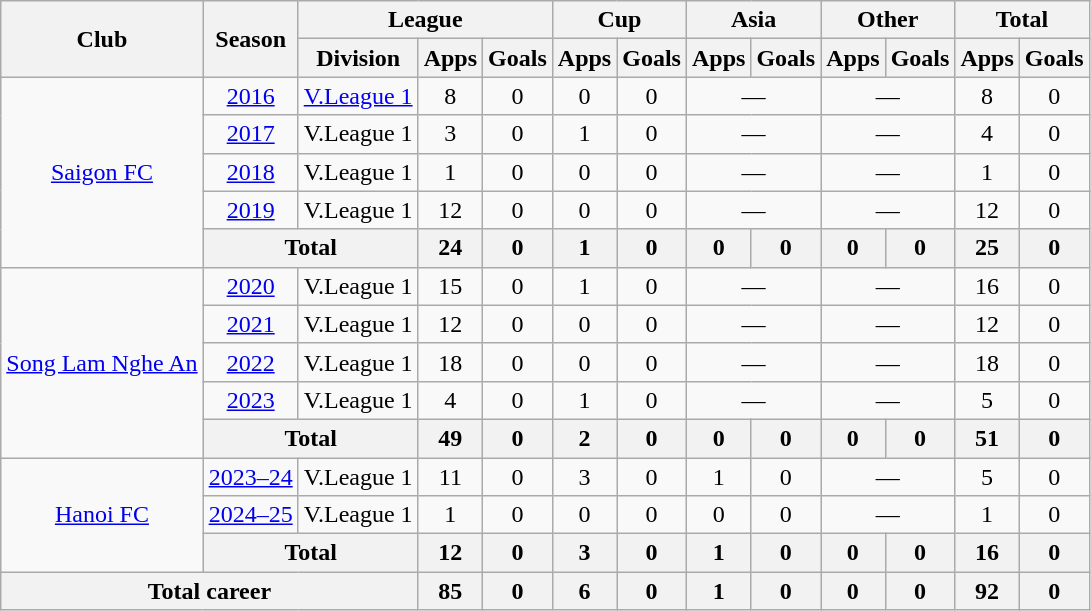<table class="wikitable" style="text-align: center;">
<tr>
<th rowspan="2">Club</th>
<th rowspan="2">Season</th>
<th colspan="3">League</th>
<th colspan="2">Cup</th>
<th colspan="2">Asia</th>
<th colspan="2">Other</th>
<th colspan="2">Total</th>
</tr>
<tr>
<th>Division</th>
<th>Apps</th>
<th>Goals</th>
<th>Apps</th>
<th>Goals</th>
<th>Apps</th>
<th>Goals</th>
<th>Apps</th>
<th>Goals</th>
<th>Apps</th>
<th>Goals</th>
</tr>
<tr>
<td rowspan="5"><a href='#'>Saigon FC</a></td>
<td><a href='#'>2016</a></td>
<td><a href='#'>V.League 1</a></td>
<td>8</td>
<td>0</td>
<td>0</td>
<td>0</td>
<td colspan=2>—</td>
<td colspan="2">—</td>
<td>8</td>
<td>0</td>
</tr>
<tr>
<td><a href='#'>2017</a></td>
<td>V.League 1</td>
<td>3</td>
<td>0</td>
<td>1</td>
<td>0</td>
<td colspan="2">—</td>
<td colspan="2">—</td>
<td>4</td>
<td>0</td>
</tr>
<tr>
<td><a href='#'>2018</a></td>
<td>V.League 1</td>
<td>1</td>
<td>0</td>
<td>0</td>
<td>0</td>
<td colspan="2">—</td>
<td colspan="2">—</td>
<td>1</td>
<td>0</td>
</tr>
<tr>
<td><a href='#'>2019</a></td>
<td>V.League 1</td>
<td>12</td>
<td>0</td>
<td>0</td>
<td>0</td>
<td colspan="2">—</td>
<td colspan="2">—</td>
<td>12</td>
<td>0</td>
</tr>
<tr>
<th colspan="2">Total</th>
<th>24</th>
<th>0</th>
<th>1</th>
<th>0</th>
<th>0</th>
<th>0</th>
<th>0</th>
<th>0</th>
<th>25</th>
<th>0</th>
</tr>
<tr>
<td rowspan=5><a href='#'>Song Lam Nghe An</a></td>
<td><a href='#'>2020</a></td>
<td>V.League 1</td>
<td>15</td>
<td>0</td>
<td>1</td>
<td>0</td>
<td colspan="2">—</td>
<td colspan="2">—</td>
<td>16</td>
<td>0</td>
</tr>
<tr>
<td><a href='#'>2021</a></td>
<td>V.League 1</td>
<td>12</td>
<td>0</td>
<td>0</td>
<td>0</td>
<td colspan="2">—</td>
<td colspan="2">—</td>
<td>12</td>
<td>0</td>
</tr>
<tr>
<td><a href='#'>2022</a></td>
<td>V.League 1</td>
<td>18</td>
<td>0</td>
<td>0</td>
<td>0</td>
<td colspan="2">—</td>
<td colspan="2">—</td>
<td>18</td>
<td>0</td>
</tr>
<tr>
<td><a href='#'>2023</a></td>
<td>V.League 1</td>
<td>4</td>
<td>0</td>
<td>1</td>
<td>0</td>
<td colspan="2">—</td>
<td colspan="2">—</td>
<td>5</td>
<td>0</td>
</tr>
<tr>
<th colspan="2">Total</th>
<th>49</th>
<th>0</th>
<th>2</th>
<th>0</th>
<th>0</th>
<th>0</th>
<th>0</th>
<th>0</th>
<th>51</th>
<th>0</th>
</tr>
<tr>
<td rowspan=3><a href='#'>Hanoi FC</a></td>
<td><a href='#'>2023–24</a></td>
<td>V.League 1</td>
<td>11</td>
<td>0</td>
<td>3</td>
<td>0</td>
<td>1</td>
<td>0</td>
<td colspan="2">—</td>
<td>5</td>
<td>0</td>
</tr>
<tr>
<td><a href='#'>2024–25</a></td>
<td>V.League 1</td>
<td>1</td>
<td>0</td>
<td>0</td>
<td>0</td>
<td>0</td>
<td>0</td>
<td colspan="2">—</td>
<td>1</td>
<td>0</td>
</tr>
<tr>
<th colspan="2">Total</th>
<th>12</th>
<th>0</th>
<th>3</th>
<th>0</th>
<th>1</th>
<th>0</th>
<th>0</th>
<th>0</th>
<th>16</th>
<th>0</th>
</tr>
<tr>
<th colspan=3>Total career</th>
<th>85</th>
<th>0</th>
<th>6</th>
<th>0</th>
<th>1</th>
<th>0</th>
<th>0</th>
<th>0</th>
<th>92</th>
<th>0</th>
</tr>
</table>
